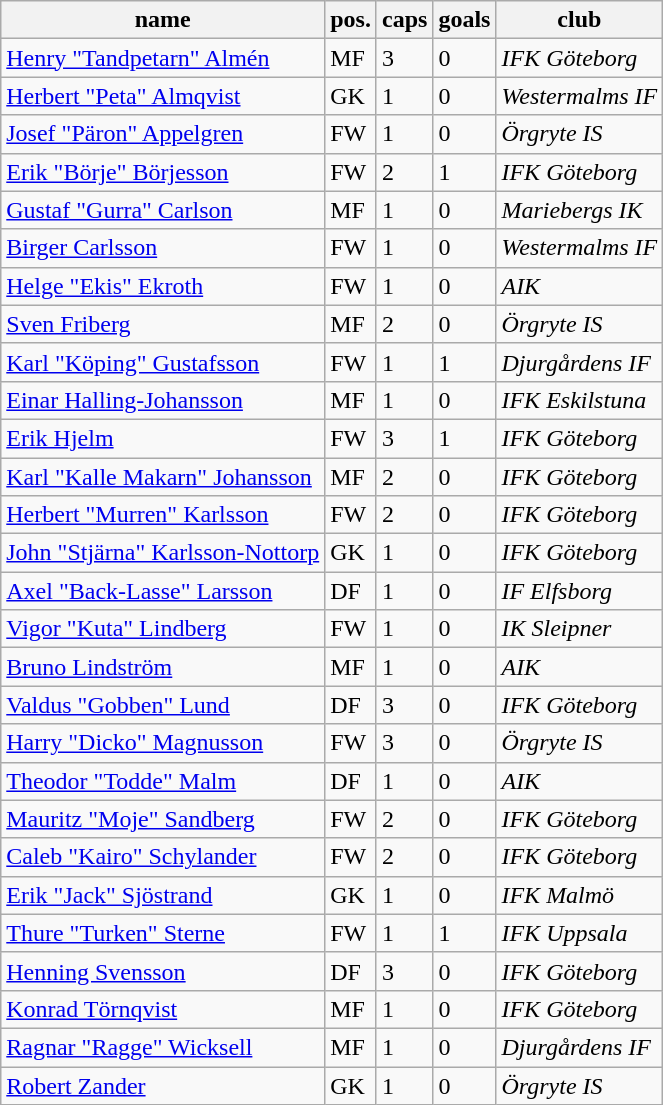<table class="wikitable">
<tr>
<th>name</th>
<th>pos.</th>
<th>caps</th>
<th>goals</th>
<th>club</th>
</tr>
<tr>
<td><a href='#'>Henry "Tandpetarn" Almén</a></td>
<td>MF</td>
<td>3</td>
<td>0</td>
<td><em>IFK Göteborg</em></td>
</tr>
<tr>
<td><a href='#'>Herbert "Peta" Almqvist</a></td>
<td>GK</td>
<td>1</td>
<td>0</td>
<td><em>Westermalms IF</em></td>
</tr>
<tr>
<td><a href='#'>Josef "Päron" Appelgren</a></td>
<td>FW</td>
<td>1</td>
<td>0</td>
<td><em>Örgryte IS</em></td>
</tr>
<tr>
<td><a href='#'>Erik "Börje" Börjesson</a></td>
<td>FW</td>
<td>2</td>
<td>1</td>
<td><em>IFK Göteborg</em></td>
</tr>
<tr>
<td><a href='#'>Gustaf "Gurra" Carlson</a></td>
<td>MF</td>
<td>1</td>
<td>0</td>
<td><em>Mariebergs IK</em></td>
</tr>
<tr>
<td><a href='#'>Birger Carlsson</a></td>
<td>FW</td>
<td>1</td>
<td>0</td>
<td><em>Westermalms IF</em></td>
</tr>
<tr>
<td><a href='#'>Helge "Ekis" Ekroth</a></td>
<td>FW</td>
<td>1</td>
<td>0</td>
<td><em>AIK</em></td>
</tr>
<tr>
<td><a href='#'>Sven Friberg</a></td>
<td>MF</td>
<td>2</td>
<td>0</td>
<td><em>Örgryte IS</em></td>
</tr>
<tr>
<td><a href='#'>Karl "Köping" Gustafsson</a></td>
<td>FW</td>
<td>1</td>
<td>1</td>
<td><em>Djurgårdens IF</em></td>
</tr>
<tr>
<td><a href='#'>Einar Halling-Johansson</a></td>
<td>MF</td>
<td>1</td>
<td>0</td>
<td><em>IFK Eskilstuna</em></td>
</tr>
<tr>
<td><a href='#'>Erik Hjelm</a></td>
<td>FW</td>
<td>3</td>
<td>1</td>
<td><em>IFK Göteborg</em></td>
</tr>
<tr>
<td><a href='#'>Karl "Kalle Makarn" Johansson</a></td>
<td>MF</td>
<td>2</td>
<td>0</td>
<td><em>IFK Göteborg</em></td>
</tr>
<tr>
<td><a href='#'>Herbert "Murren" Karlsson</a></td>
<td>FW</td>
<td>2</td>
<td>0</td>
<td><em>IFK Göteborg</em></td>
</tr>
<tr>
<td><a href='#'>John "Stjärna" Karlsson-Nottorp</a></td>
<td>GK</td>
<td>1</td>
<td>0</td>
<td><em>IFK Göteborg</em></td>
</tr>
<tr>
<td><a href='#'>Axel "Back-Lasse" Larsson</a></td>
<td>DF</td>
<td>1</td>
<td>0</td>
<td><em>IF Elfsborg</em></td>
</tr>
<tr>
<td><a href='#'>Vigor "Kuta" Lindberg</a></td>
<td>FW</td>
<td>1</td>
<td>0</td>
<td><em>IK Sleipner</em></td>
</tr>
<tr>
<td><a href='#'>Bruno Lindström</a></td>
<td>MF</td>
<td>1</td>
<td>0</td>
<td><em>AIK</em></td>
</tr>
<tr>
<td><a href='#'>Valdus "Gobben" Lund</a></td>
<td>DF</td>
<td>3</td>
<td>0</td>
<td><em>IFK Göteborg</em></td>
</tr>
<tr>
<td><a href='#'>Harry "Dicko" Magnusson</a></td>
<td>FW</td>
<td>3</td>
<td>0</td>
<td><em>Örgryte IS</em></td>
</tr>
<tr>
<td><a href='#'>Theodor "Todde" Malm</a></td>
<td>DF</td>
<td>1</td>
<td>0</td>
<td><em>AIK</em></td>
</tr>
<tr>
<td><a href='#'>Mauritz "Moje" Sandberg</a></td>
<td>FW</td>
<td>2</td>
<td>0</td>
<td><em>IFK Göteborg</em></td>
</tr>
<tr>
<td><a href='#'>Caleb "Kairo" Schylander</a></td>
<td>FW</td>
<td>2</td>
<td>0</td>
<td><em>IFK Göteborg</em></td>
</tr>
<tr>
<td><a href='#'>Erik "Jack" Sjöstrand</a></td>
<td>GK</td>
<td>1</td>
<td>0</td>
<td><em>IFK Malmö</em></td>
</tr>
<tr>
<td><a href='#'>Thure "Turken" Sterne</a></td>
<td>FW</td>
<td>1</td>
<td>1</td>
<td><em>IFK Uppsala</em></td>
</tr>
<tr>
<td><a href='#'>Henning Svensson</a></td>
<td>DF</td>
<td>3</td>
<td>0</td>
<td><em>IFK Göteborg</em></td>
</tr>
<tr>
<td><a href='#'>Konrad Törnqvist</a></td>
<td>MF</td>
<td>1</td>
<td>0</td>
<td><em>IFK Göteborg</em></td>
</tr>
<tr>
<td><a href='#'>Ragnar "Ragge" Wicksell</a></td>
<td>MF</td>
<td>1</td>
<td>0</td>
<td><em>Djurgårdens IF</em></td>
</tr>
<tr>
<td><a href='#'>Robert Zander</a></td>
<td>GK</td>
<td>1</td>
<td>0</td>
<td><em>Örgryte IS</em></td>
</tr>
</table>
